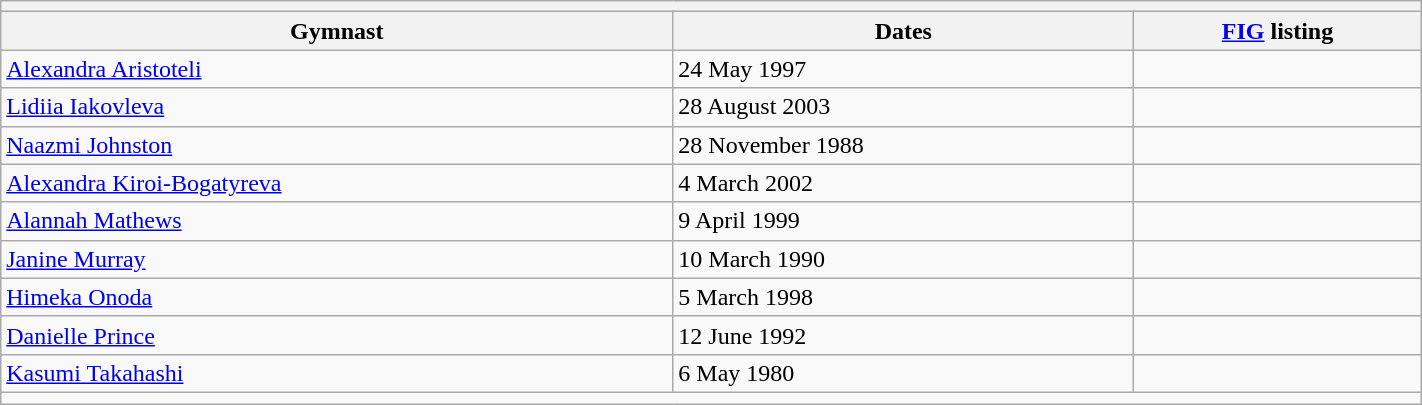<table class="wikitable mw-collapsible mw-collapsed" width="75%">
<tr>
<th colspan="3"></th>
</tr>
<tr>
<th>Gymnast</th>
<th>Dates</th>
<th><a href='#'>FIG</a> listing</th>
</tr>
<tr>
<td><a href='#'>Alexandra Aristoteli</a></td>
<td>24 May 1997</td>
<td></td>
</tr>
<tr>
<td><a href='#'>Lidiia Iakovleva</a></td>
<td>28 August 2003</td>
<td></td>
</tr>
<tr>
<td><a href='#'>Naazmi Johnston</a></td>
<td>28 November 1988</td>
<td></td>
</tr>
<tr>
<td><a href='#'>Alexandra Kiroi-Bogatyreva</a></td>
<td>4 March 2002</td>
<td></td>
</tr>
<tr>
<td><a href='#'>Alannah Mathews</a></td>
<td>9 April 1999</td>
<td></td>
</tr>
<tr>
<td><a href='#'>Janine Murray</a></td>
<td>10 March 1990</td>
<td></td>
</tr>
<tr>
<td><a href='#'>Himeka Onoda</a></td>
<td>5 March 1998</td>
<td></td>
</tr>
<tr>
<td><a href='#'>Danielle Prince</a></td>
<td>12 June 1992</td>
<td></td>
</tr>
<tr>
<td><a href='#'>Kasumi Takahashi</a></td>
<td>6 May 1980</td>
<td></td>
</tr>
<tr>
<td colspan="3"></td>
</tr>
</table>
